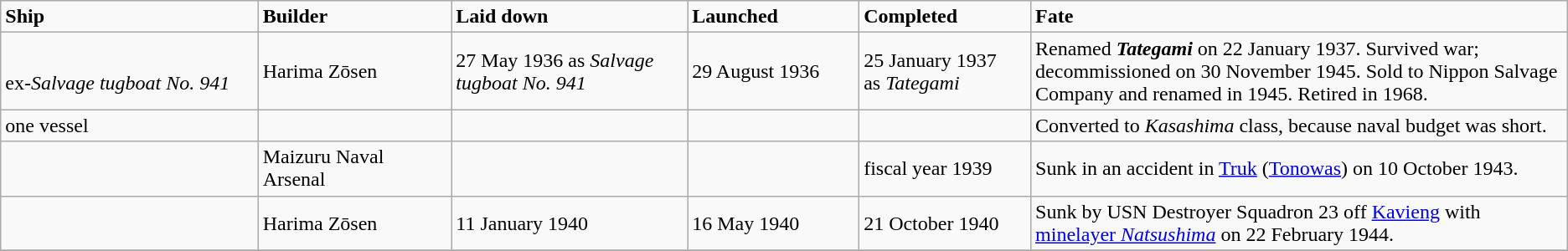<table class="wikitable">
<tr>
<td width="12%"><strong>Ship</strong></td>
<td width="9%"><strong>Builder</strong></td>
<td width="11%" bgcolor=><strong>Laid down</strong></td>
<td width="8%" bgcolor=><strong>Launched</strong></td>
<td width="8%" bgcolor=><strong>Completed</strong></td>
<td width="25%" bgcolor=><strong>Fate</strong></td>
</tr>
<tr>
<td><br>ex-<em>Salvage tugboat No. 941</em></td>
<td>Harima Zōsen</td>
<td>27 May 1936 as <em>Salvage tugboat No. 941</em> </td>
<td>29 August 1936 </td>
<td>25 January 1937<br>as <em>Tategami</em> </td>
<td>Renamed <strong><em>Tategami</em></strong> on 22 January 1937. Survived war; decommissioned on 30 November 1945. Sold to Nippon Salvage Company and renamed  in 1945. Retired in 1968.</td>
</tr>
<tr>
<td>one vessel </td>
<td></td>
<td></td>
<td></td>
<td></td>
<td>Converted to <em>Kasashima</em> class, because naval budget was short.</td>
</tr>
<tr>
<td></td>
<td>Maizuru Naval Arsenal</td>
<td></td>
<td></td>
<td>fiscal year 1939 </td>
<td>Sunk in an accident in <a href='#'>Truk</a> (<a href='#'>Tonowas</a>) on 10 October 1943.</td>
</tr>
<tr>
<td></td>
<td>Harima Zōsen</td>
<td>11 January 1940 </td>
<td>16 May 1940 </td>
<td>21 October 1940 </td>
<td>Sunk by USN Destroyer Squadron 23 off <a href='#'>Kavieng</a>  with <a href='#'>minelayer <em>Natsushima</em></a> on 22 February 1944.</td>
</tr>
<tr>
</tr>
</table>
